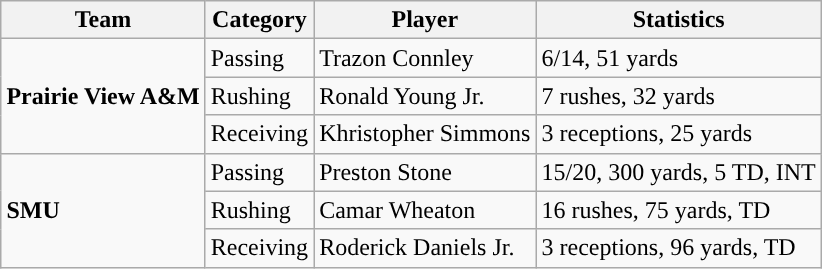<table class="wikitable" style="float: right;">
<tr>
<th>Team</th>
<th>Category</th>
<th>Player</th>
<th>Statistics</th>
</tr>
<tr>
<td rowspan=3><strong>Prairie View A&M</strong></td>
<td>Passing</td>
<td>Trazon Connley</td>
<td>6/14, 51 yards</td>
</tr>
<tr>
<td>Rushing</td>
<td>Ronald Young Jr.</td>
<td>7 rushes, 32 yards</td>
</tr>
<tr>
<td>Receiving</td>
<td>Khristopher Simmons</td>
<td>3 receptions, 25 yards</td>
</tr>
<tr>
<td rowspan=3><strong>SMU</strong></td>
<td>Passing</td>
<td>Preston Stone</td>
<td>15/20, 300 yards, 5 TD, INT</td>
</tr>
<tr>
<td>Rushing</td>
<td>Camar Wheaton</td>
<td>16 rushes, 75 yards, TD</td>
</tr>
<tr>
<td>Receiving</td>
<td>Roderick Daniels Jr.</td>
<td>3 receptions, 96 yards, TD</td>
</tr>
</table>
